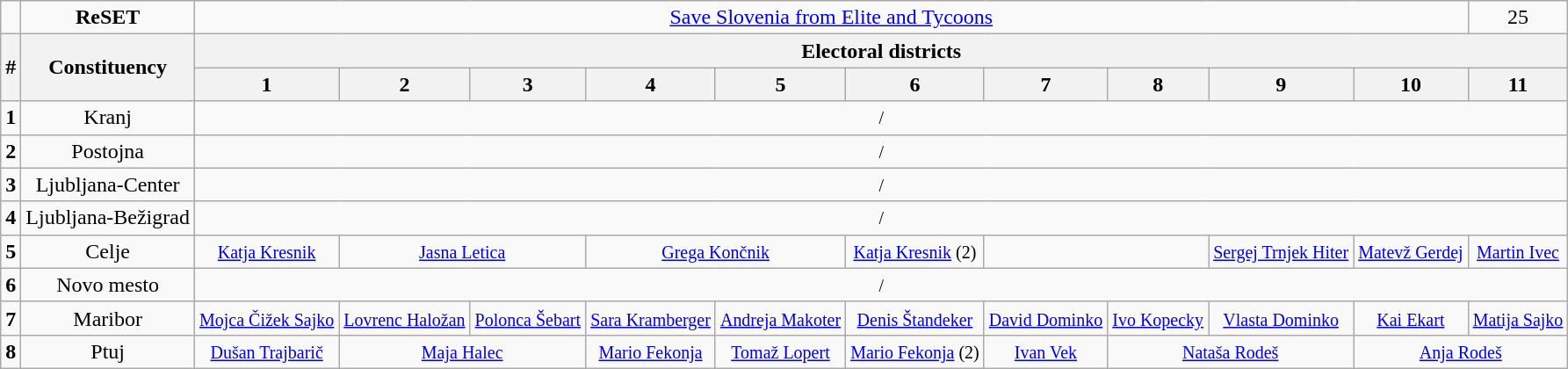<table class="wikitable" style="text-align: center;">
<tr>
<td></td>
<td><strong>ReSET</strong></td>
<td colspan="10"><a href='#'>Save Slovenia from Elite and Tycoons</a><br></td>
<td>25<br></td>
</tr>
<tr>
<th rowspan="2">#</th>
<th rowspan="2">Constituency</th>
<th colspan="11">Electoral districts</th>
</tr>
<tr>
<th>1</th>
<th>2</th>
<th>3</th>
<th>4</th>
<th>5</th>
<th>6</th>
<th>7</th>
<th>8</th>
<th>9</th>
<th>10</th>
<th>11</th>
</tr>
<tr>
<td style="text-align:center;"><strong>1</strong></td>
<td>Kranj</td>
<td colspan="11"><small>/</small></td>
</tr>
<tr>
<td style="text-align:center;"><strong>2</strong></td>
<td>Postojna</td>
<td colspan="11"><small>/</small></td>
</tr>
<tr>
<td style="text-align:center;"><strong>3</strong></td>
<td>Ljubljana-Center</td>
<td colspan="11"><small>/</small></td>
</tr>
<tr>
<td style="text-align:center;"><strong>4</strong></td>
<td>Ljubljana-Bežigrad</td>
<td colspan="11"><small>/</small></td>
</tr>
<tr>
<td style="text-align:center;"><strong>5</strong></td>
<td>Celje</td>
<td><a href='#'><small>Katja Kresnik</small></a></td>
<td colspan="2"><a href='#'><small>Jasna Letica</small></a></td>
<td colspan="2"><a href='#'><small>Grega Končnik</small></a></td>
<td><small><a href='#'>Katja Kresnik</a> (2)</small></td>
<td colspan="2"><a href='#'><small></small></a></td>
<td><a href='#'><small>Sergej Trnjek Hiter</small></a></td>
<td><a href='#'><small>Matevž Gerdej</small></a></td>
<td><a href='#'><small>Martin Ivec</small></a></td>
</tr>
<tr>
<td style="text-align:center;"><strong>6</strong></td>
<td>Novo mesto</td>
<td colspan="11"><small>/</small></td>
</tr>
<tr>
<td style="text-align:center;"><strong>7</strong></td>
<td>Maribor</td>
<td><a href='#'><small>Mojca Čižek Sajko</small></a></td>
<td><a href='#'><small>Lovrenc Haložan</small></a></td>
<td><a href='#'><small>Polonca Šebart</small></a></td>
<td><a href='#'><small>Sara Kramberger</small></a></td>
<td><a href='#'><small>Andreja Makoter</small></a></td>
<td><a href='#'><small>Denis Štandeker</small></a></td>
<td><a href='#'><small>David Dominko</small></a></td>
<td><a href='#'><small>Ivo Kopecky</small></a></td>
<td><a href='#'><small>Vlasta Dominko</small></a></td>
<td><a href='#'><small>Kai Ekart</small></a></td>
<td><a href='#'><small>Matija Sajko</small></a></td>
</tr>
<tr>
<td style="text-align:center;"><strong>8</strong></td>
<td>Ptuj</td>
<td><a href='#'><small>Dušan Trajbarič</small></a></td>
<td colspan="2"><a href='#'><small>Maja Halec</small></a></td>
<td><a href='#'><small>Mario Fekonja</small></a></td>
<td><a href='#'><small>Tomaž Lopert</small></a></td>
<td><small><a href='#'>Mario Fekonja</a> (2)</small></td>
<td><a href='#'><small>Ivan Vek</small></a></td>
<td colspan="2"><a href='#'><small>Nataša Rodeš</small></a></td>
<td colspan="2"><a href='#'><small>Anja Rodeš</small></a></td>
</tr>
</table>
